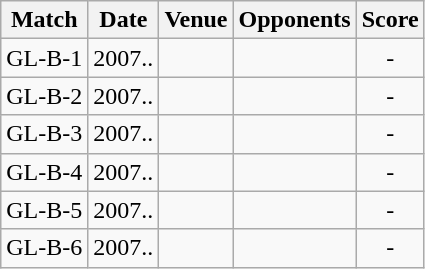<table class="wikitable" style="text-align:center;">
<tr>
<th>Match</th>
<th>Date</th>
<th>Venue</th>
<th>Opponents</th>
<th>Score</th>
</tr>
<tr>
<td>GL-B-1</td>
<td>2007..</td>
<td><a href='#'></a></td>
<td><a href='#'></a></td>
<td>-</td>
</tr>
<tr>
<td>GL-B-2</td>
<td>2007..</td>
<td><a href='#'></a></td>
<td><a href='#'></a></td>
<td>-</td>
</tr>
<tr>
<td>GL-B-3</td>
<td>2007..</td>
<td><a href='#'></a></td>
<td><a href='#'></a></td>
<td>-</td>
</tr>
<tr>
<td>GL-B-4</td>
<td>2007..</td>
<td><a href='#'></a></td>
<td><a href='#'></a></td>
<td>-</td>
</tr>
<tr>
<td>GL-B-5</td>
<td>2007..</td>
<td><a href='#'></a></td>
<td><a href='#'></a></td>
<td>-</td>
</tr>
<tr>
<td>GL-B-6</td>
<td>2007..</td>
<td><a href='#'></a></td>
<td><a href='#'></a></td>
<td>-</td>
</tr>
</table>
